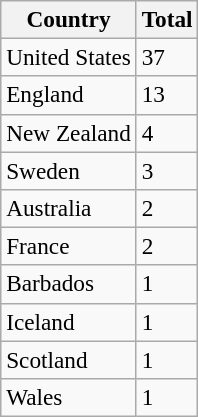<table class="wikitable sortable" style="font-size:97%;">
<tr>
<th>Country</th>
<th>Total</th>
</tr>
<tr>
<td>United States</td>
<td>37</td>
</tr>
<tr>
<td>England</td>
<td>13</td>
</tr>
<tr>
<td>New Zealand</td>
<td>4</td>
</tr>
<tr>
<td>Sweden</td>
<td>3</td>
</tr>
<tr>
<td>Australia</td>
<td>2</td>
</tr>
<tr>
<td>France</td>
<td>2</td>
</tr>
<tr>
<td>Barbados</td>
<td>1</td>
</tr>
<tr>
<td>Iceland</td>
<td>1</td>
</tr>
<tr>
<td>Scotland</td>
<td>1</td>
</tr>
<tr>
<td>Wales</td>
<td>1</td>
</tr>
</table>
